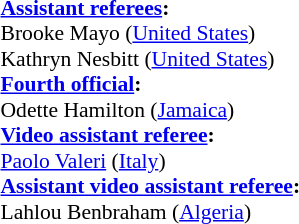<table width=50% style="font-size:90%">
<tr>
<td><br><strong><a href='#'>Assistant referees</a>:</strong>
<br>Brooke Mayo (<a href='#'>United States</a>)
<br>Kathryn Nesbitt (<a href='#'>United States</a>)
<br><strong><a href='#'>Fourth official</a>:</strong>
<br>Odette Hamilton (<a href='#'>Jamaica</a>)
<br><strong><a href='#'>Video assistant referee</a>:</strong>
<br><a href='#'>Paolo Valeri</a> (<a href='#'>Italy</a>)
<br><strong><a href='#'>Assistant video assistant referee</a>:</strong>
<br>Lahlou Benbraham (<a href='#'>Algeria</a>)</td>
</tr>
</table>
